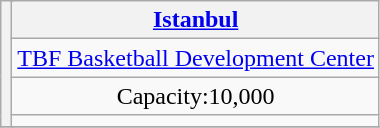<table class="wikitable" style="text-align:center">
<tr>
<th rowspan="4" colspan="2"></th>
<th><a href='#'>Istanbul</a></th>
</tr>
<tr>
<td><a href='#'>TBF Basketball Development Center</a></td>
</tr>
<tr>
<td>Capacity:10,000</td>
</tr>
<tr>
<td></td>
</tr>
<tr>
</tr>
</table>
